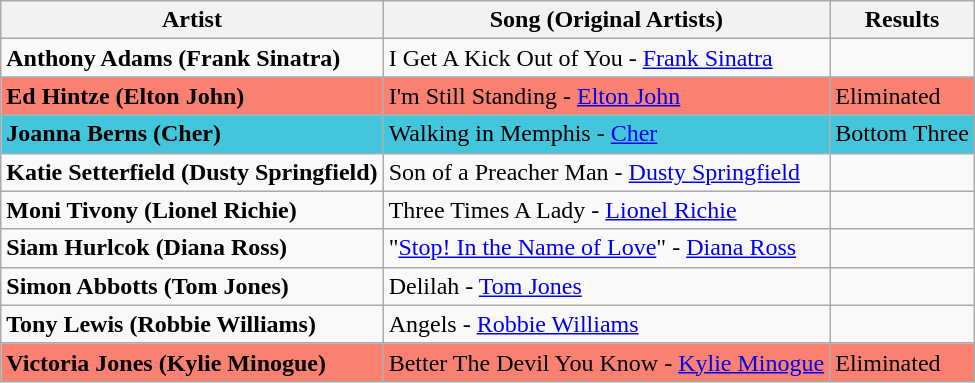<table class=wikitable>
<tr>
<th>Artist</th>
<th>Song (Original Artists)</th>
<th>Results</th>
</tr>
<tr>
<td><strong>Anthony Adams<span> (Frank Sinatra)</span></strong></td>
<td>I Get A Kick Out of You - <a href='#'>Frank Sinatra</a></td>
<td></td>
</tr>
<tr>
<td bgcolor="#FA8072"><strong>Ed Hintze<span> (Elton John)</span></strong></td>
<td bgcolor="#FA8072">I'm Still Standing - <a href='#'>Elton John</a></td>
<td bgcolor="#FA8072">Eliminated</td>
</tr>
<tr>
<td bgcolor="#43C6DB"><strong>Joanna Berns<span> (Cher)</span></strong></td>
<td bgcolor="#43C6DB">Walking in Memphis - <a href='#'>Cher</a></td>
<td bgcolor="#43C6DB">Bottom Three</td>
</tr>
<tr>
<td><strong>Katie Setterfield<span> (Dusty Springfield)</span></strong></td>
<td>Son of a Preacher Man - <a href='#'>Dusty Springfield</a></td>
<td></td>
</tr>
<tr>
<td><strong>Moni Tivony<span> (Lionel Richie)</span></strong></td>
<td>Three Times A Lady - <a href='#'>Lionel Richie</a></td>
<td></td>
</tr>
<tr>
<td><strong>Siam Hurlcok<span> (Diana Ross)</span></strong></td>
<td>"<a href='#'>Stop! In the Name of Love</a>" - <a href='#'>Diana Ross</a></td>
<td></td>
</tr>
<tr>
<td><strong>Simon Abbotts<span> (Tom Jones)</span></strong></td>
<td>Delilah - <a href='#'>Tom Jones</a></td>
<td></td>
</tr>
<tr>
<td><strong>Tony Lewis<span> (Robbie Williams)</span></strong></td>
<td>Angels - <a href='#'>Robbie Williams</a></td>
<td></td>
</tr>
<tr>
<td bgcolor="#FA8072"><strong>Victoria Jones<span> (Kylie Minogue)</span></strong></td>
<td bgcolor="#FA8072">Better The Devil You Know - <a href='#'>Kylie Minogue</a></td>
<td bgcolor="#FA8072">Eliminated</td>
</tr>
</table>
